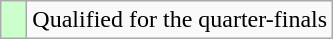<table class="wikitable">
<tr>
<td width=10px bgcolor="#ccffcc"></td>
<td>Qualified for the quarter-finals</td>
</tr>
</table>
